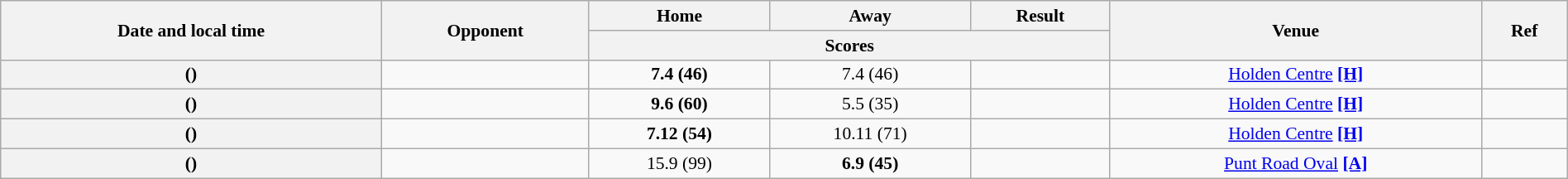<table class="wikitable plainrowheaders" style="font-size:90%; width:100%; text-align:center;">
<tr>
<th scope="col" rowspan="2">Date and local time</th>
<th scope="col" rowspan="2">Opponent</th>
<th scope="col">Home</th>
<th scope="col">Away</th>
<th scope="col">Result</th>
<th scope="col" rowspan="2">Venue</th>
<th scope="col" class="unsortable" rowspan=2>Ref</th>
</tr>
<tr>
<th scope="col" colspan="3">Scores</th>
</tr>
<tr>
<th scope="row"> ()</th>
<td align=left></td>
<td><strong>7.4 (46)</strong></td>
<td>7.4 (46)</td>
<td></td>
<td><a href='#'>Holden Centre</a> <a href='#'><strong>[H]</strong></a></td>
<td></td>
</tr>
<tr>
<th scope="row"> ()</th>
<td align=left></td>
<td><strong>9.6 (60)</strong></td>
<td>5.5 (35)</td>
<td></td>
<td><a href='#'>Holden Centre</a> <a href='#'><strong>[H]</strong></a></td>
<td></td>
</tr>
<tr>
<th scope="row"> ()</th>
<td align=left></td>
<td><strong>7.12 (54)</strong></td>
<td>10.11 (71)</td>
<td></td>
<td><a href='#'>Holden Centre</a> <a href='#'><strong>[H]</strong></a></td>
<td></td>
</tr>
<tr>
<th scope="row"> ()</th>
<td align=left></td>
<td>15.9 (99)</td>
<td><strong>6.9 (45)</strong></td>
<td></td>
<td><a href='#'>Punt Road Oval</a> <a href='#'><strong>[A]</strong></a></td>
<td></td>
</tr>
</table>
